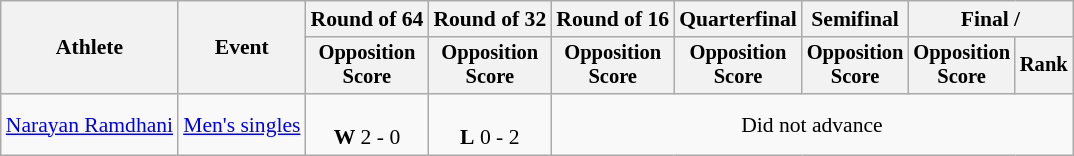<table class=wikitable style="font-size:90%">
<tr>
<th rowspan=2>Athlete</th>
<th rowspan=2>Event</th>
<th>Round of 64</th>
<th>Round of 32</th>
<th>Round of 16</th>
<th>Quarterfinal</th>
<th>Semifinal</th>
<th colspan=2>Final / </th>
</tr>
<tr style="font-size:95%">
<th>Opposition<br>Score</th>
<th>Opposition<br>Score</th>
<th>Opposition<br>Score</th>
<th>Opposition<br>Score</th>
<th>Opposition<br>Score</th>
<th>Opposition<br>Score</th>
<th>Rank</th>
</tr>
<tr align=center>
<td align=left><a href='#'>Narayan Ramdhani</a></td>
<td align=left><a href='#'>Men's singles</a></td>
<td><br><strong>W</strong> 2 - 0</td>
<td><br><strong>L</strong> 0 - 2</td>
<td colspan=5>Did not advance</td>
</tr>
</table>
